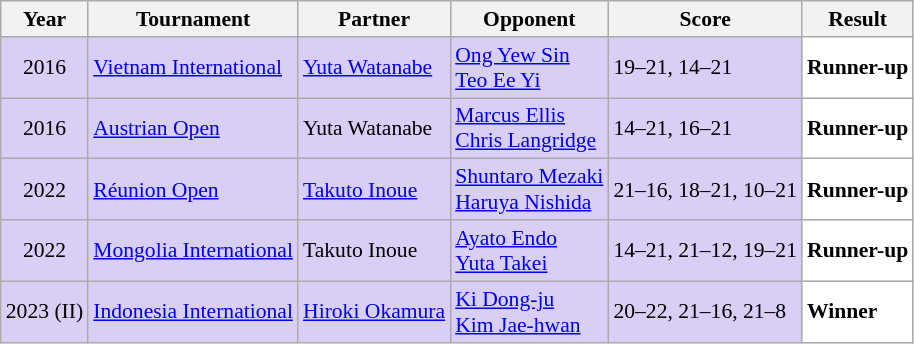<table class="sortable wikitable" style="font-size: 90%;">
<tr>
<th>Year</th>
<th>Tournament</th>
<th>Partner</th>
<th>Opponent</th>
<th>Score</th>
<th>Result</th>
</tr>
<tr style="background:#D8CEF6">
<td align="center">2016</td>
<td align="left"><a href='#'>Vietnam International</a></td>
<td align="left"> <a href='#'>Yuta Watanabe</a></td>
<td align="left"> <a href='#'>Ong Yew Sin</a><br> <a href='#'>Teo Ee Yi</a></td>
<td align="left">19–21, 14–21</td>
<td style="text-align:left; background:white"> <strong>Runner-up</strong></td>
</tr>
<tr style="background:#D8CEF6">
<td align="center">2016</td>
<td align="left"><a href='#'>Austrian Open</a></td>
<td align="left"> Yuta Watanabe</td>
<td align="left"> <a href='#'>Marcus Ellis</a><br> <a href='#'>Chris Langridge</a></td>
<td align="left">14–21, 16–21</td>
<td style="text-align:left; background:white"> <strong>Runner-up</strong></td>
</tr>
<tr style="background:#D8CEF6">
<td align="center">2022</td>
<td align="left"><a href='#'>Réunion Open</a></td>
<td align="left"> <a href='#'>Takuto Inoue</a></td>
<td align="left"> <a href='#'>Shuntaro Mezaki</a><br> <a href='#'>Haruya Nishida</a></td>
<td align="left">21–16, 18–21, 10–21</td>
<td style="text-align:left; background:white"> <strong>Runner-up</strong></td>
</tr>
<tr style="background:#D8CEF6">
<td align="center">2022</td>
<td align="left"><a href='#'>Mongolia International</a></td>
<td align="left"> Takuto Inoue</td>
<td align="left"> <a href='#'>Ayato Endo</a><br> <a href='#'>Yuta Takei</a></td>
<td align="left">14–21, 21–12, 19–21</td>
<td style="text-align:left; background:white"> <strong>Runner-up</strong></td>
</tr>
<tr style="background:#D8CEF6">
<td align="center">2023 (II)</td>
<td align="left"><a href='#'>Indonesia International</a></td>
<td align="left"> <a href='#'>Hiroki Okamura</a></td>
<td align="left"> <a href='#'>Ki Dong-ju</a><br> <a href='#'>Kim Jae-hwan</a></td>
<td align="left">20–22, 21–16, 21–8</td>
<td style="text-align:left; background:white"> <strong>Winner</strong></td>
</tr>
</table>
